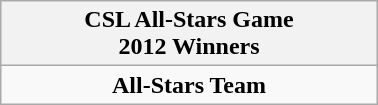<table class="wikitable" style="text-align: center; margin: 0 auto; width: 20%">
<tr>
<th>CSL All-Stars Game <br>2012 Winners</th>
</tr>
<tr>
<td><strong>All-Stars Team</strong></td>
</tr>
</table>
